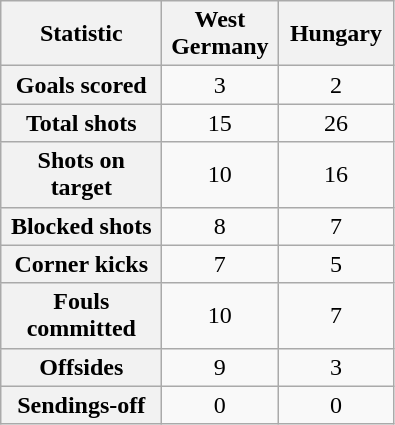<table class="wikitable plainrowheaders" style="text-align:center">
<tr>
<th scope="col" style="width:100px">Statistic</th>
<th scope="col" style="width:70px">West Germany</th>
<th scope="col" style="width:70px">Hungary</th>
</tr>
<tr>
<th scope="row">Goals scored</th>
<td>3</td>
<td>2</td>
</tr>
<tr>
<th scope="row">Total shots</th>
<td>15</td>
<td>26</td>
</tr>
<tr>
<th scope="row">Shots on target</th>
<td>10</td>
<td>16</td>
</tr>
<tr>
<th scope="row">Blocked shots</th>
<td>8</td>
<td>7</td>
</tr>
<tr>
<th scope="row">Corner kicks</th>
<td>7</td>
<td>5</td>
</tr>
<tr>
<th scope="row">Fouls committed</th>
<td>10</td>
<td>7</td>
</tr>
<tr>
<th scope="row">Offsides</th>
<td>9</td>
<td>3</td>
</tr>
<tr>
<th scope="row">Sendings-off</th>
<td>0</td>
<td>0</td>
</tr>
</table>
